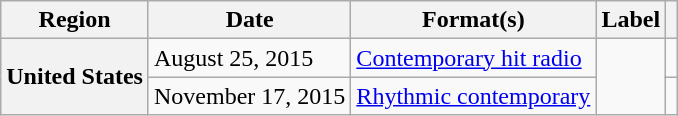<table class="wikitable plainrowheaders">
<tr>
<th scope="col">Region</th>
<th scope="col">Date</th>
<th scope="col">Format(s)</th>
<th scope="col">Label</th>
<th scope="col"></th>
</tr>
<tr>
<th scope="row" rowspan="2">United States</th>
<td>August 25, 2015</td>
<td><a href='#'>Contemporary hit radio</a></td>
<td scope="row" rowspan="2"></td>
<td style="text-align:center;"></td>
</tr>
<tr>
<td>November 17, 2015</td>
<td><a href='#'>Rhythmic contemporary</a></td>
<td style="text-align:center;"></td>
</tr>
</table>
